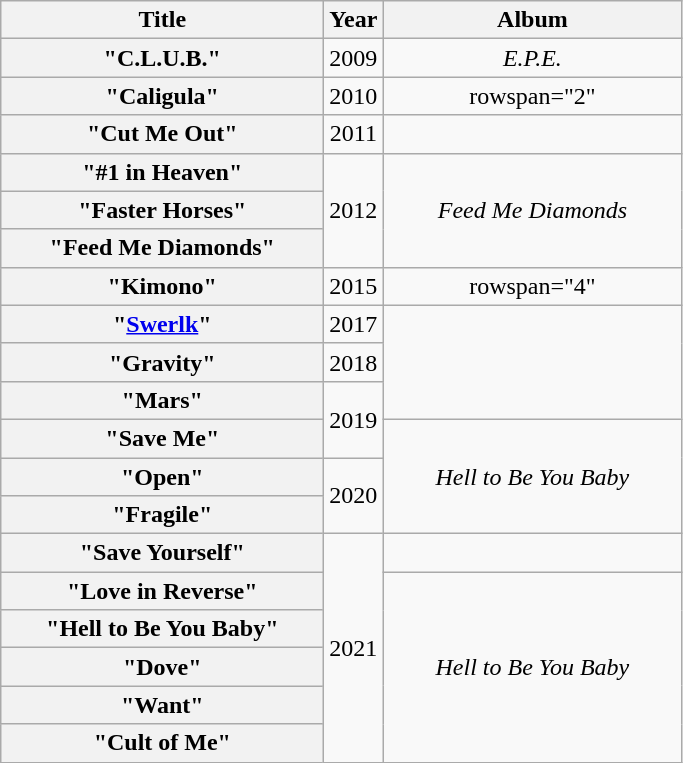<table class="wikitable plainrowheaders" style="text-align:center;">
<tr>
<th scope="col" style="width:13em;">Title</th>
<th scope="col">Year</th>
<th scope="col" style="width:12em;">Album</th>
</tr>
<tr>
<th scope="row">"C.L.U.B."</th>
<td>2009</td>
<td><em>E.P.E.</em></td>
</tr>
<tr>
<th scope="row">"Caligula"</th>
<td>2010</td>
<td>rowspan="2" </td>
</tr>
<tr>
<th scope="row">"Cut Me Out"</th>
<td>2011</td>
</tr>
<tr>
<th scope="row">"#1 in Heaven"</th>
<td rowspan="3">2012</td>
<td rowspan="3"><em>Feed Me Diamonds</em></td>
</tr>
<tr>
<th scope="row">"Faster Horses"</th>
</tr>
<tr>
<th scope="row">"Feed Me Diamonds"</th>
</tr>
<tr>
<th scope="row">"Kimono"</th>
<td>2015</td>
<td>rowspan="4" </td>
</tr>
<tr>
<th scope="row">"<a href='#'>Swerlk</a>"<br></th>
<td>2017</td>
</tr>
<tr>
<th scope="row">"Gravity"</th>
<td>2018</td>
</tr>
<tr>
<th scope="row">"Mars"</th>
<td rowspan="2">2019</td>
</tr>
<tr>
<th scope="row">"Save Me"</th>
<td rowspan="3"><em>Hell to Be You Baby</em></td>
</tr>
<tr>
<th scope="row">"Open"</th>
<td rowspan="2">2020</td>
</tr>
<tr>
<th scope="row">"Fragile"</th>
</tr>
<tr>
<th scope="row">"Save Yourself"<br></th>
<td rowspan="6">2021</td>
<td></td>
</tr>
<tr>
<th scope="row">"Love in Reverse"<br></th>
<td rowspan="5"><em>Hell to Be You Baby</em></td>
</tr>
<tr>
<th scope="row">"Hell to Be You Baby"</th>
</tr>
<tr>
<th scope="row">"Dove"<br></th>
</tr>
<tr>
<th scope="row">"Want"</th>
</tr>
<tr>
<th scope="row">"Cult of Me"<br></th>
</tr>
</table>
